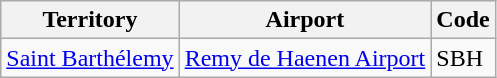<table class="wikitable">
<tr>
<th>Territory</th>
<th>Airport</th>
<th>Code</th>
</tr>
<tr>
<td> <a href='#'>Saint Barthélemy</a></td>
<td><a href='#'>Remy de Haenen Airport</a></td>
<td>SBH</td>
</tr>
</table>
